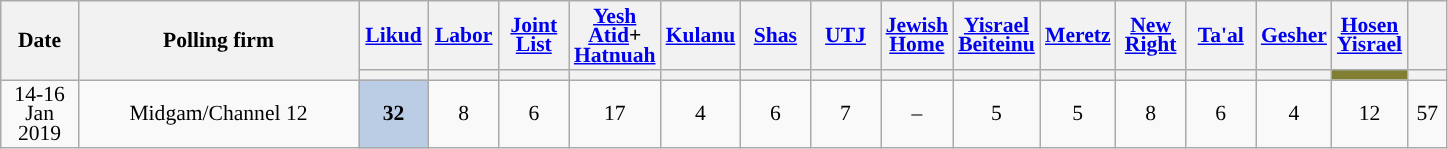<table class="wikitable" style="text-align:center;font-size:90%;line-height:13px">
<tr>
<th style="width:45px;" rowspan="2">Date</th>
<th style="width:180px;" rowspan="2">Polling firm</th>
<th style="width:40px;"><a href='#'>Likud</a></th>
<th style="width:40px;"><a href='#'>Labor</a></th>
<th style="width:40px;"><a href='#'>Joint<br>List</a></th>
<th style="width:40px;"><a href='#'>Yesh<br>Atid</a>+<br><a href='#'>Hatnuah</a></th>
<th style="width:40px;"><a href='#'>Kulanu</a></th>
<th style="width:40px;"><a href='#'>Shas</a></th>
<th style="width:40px;"><a href='#'>UTJ</a></th>
<th style="width:40px;"><a href='#'>Jewish<br>Home</a></th>
<th style="width:40px;"><a href='#'>Yisrael<br>Beiteinu</a></th>
<th style="width:40px;"><a href='#'>Meretz</a></th>
<th style="width:40px;"><a href='#'>New<br>Right</a></th>
<th style="width:40px;"><a href='#'>Ta'al</a></th>
<th style="width:40px;"><a href='#'>Gesher</a></th>
<th style="width:40px;"><a href='#'>Hosen<br>Yisrael</a></th>
<th style="width:20px;"></th>
</tr>
<tr>
<th style="color:inherit;background:"></th>
<th style="color:inherit;background:"></th>
<th style="color:inherit;background:"></th>
<th style="color:inherit;background:"></th>
<th style="color:inherit;background:"></th>
<th style="color:inherit;background:"></th>
<th style="color:inherit;background:"></th>
<th style="color:inherit;background:"></th>
<th style="color:inherit;background:"></th>
<th style="color:inherit;background:"></th>
<th style="color:inherit;background:"></th>
<th style="color:inherit;background:"></th>
<th style="color:inherit;background:"></th>
<th style="color:inherit;background:#807e33; "></th>
<th style="color:inherit;background:"></th>
</tr>
<tr>
<td data-sort-value="2019-01-16">14-16 Jan 2019</td>
<td style="text-align:center;">Midgam/Channel 12</td>
<td style="background:#BBCDE4"><strong>32</strong>	</td>
<td>8					</td>
<td>6					</td>
<td>17					</td>
<td>4					</td>
<td>6					</td>
<td>7					</td>
<td>–					</td>
<td>5					</td>
<td>5					</td>
<td>8					</td>
<td>6					</td>
<td>4					</td>
<td>12					</td>
<td>57					</td>
</tr>
</table>
